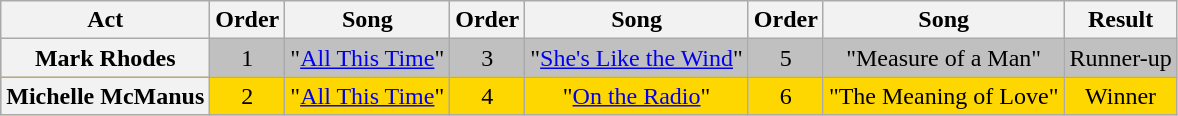<table class="wikitable plainrowheaders" style="text-align:center;">
<tr>
<th scope="col">Act</th>
<th scope="col">Order</th>
<th scope="col">Song</th>
<th scope="col">Order</th>
<th scope="col">Song</th>
<th scope="col">Order</th>
<th scope="col">Song</th>
<th scope="col">Result</th>
</tr>
<tr style="background:silver;">
<th scope="row">Mark Rhodes</th>
<td>1</td>
<td>"<a href='#'>All This Time</a>"</td>
<td>3</td>
<td>"<a href='#'>She's Like the Wind</a>"</td>
<td>5</td>
<td>"Measure of a Man"</td>
<td>Runner-up</td>
</tr>
<tr style="background:gold;">
<th scope="row">Michelle McManus</th>
<td>2</td>
<td>"<a href='#'>All This Time</a>"</td>
<td>4</td>
<td>"<a href='#'>On the Radio</a>"</td>
<td>6</td>
<td>"The Meaning of Love"</td>
<td>Winner</td>
</tr>
</table>
